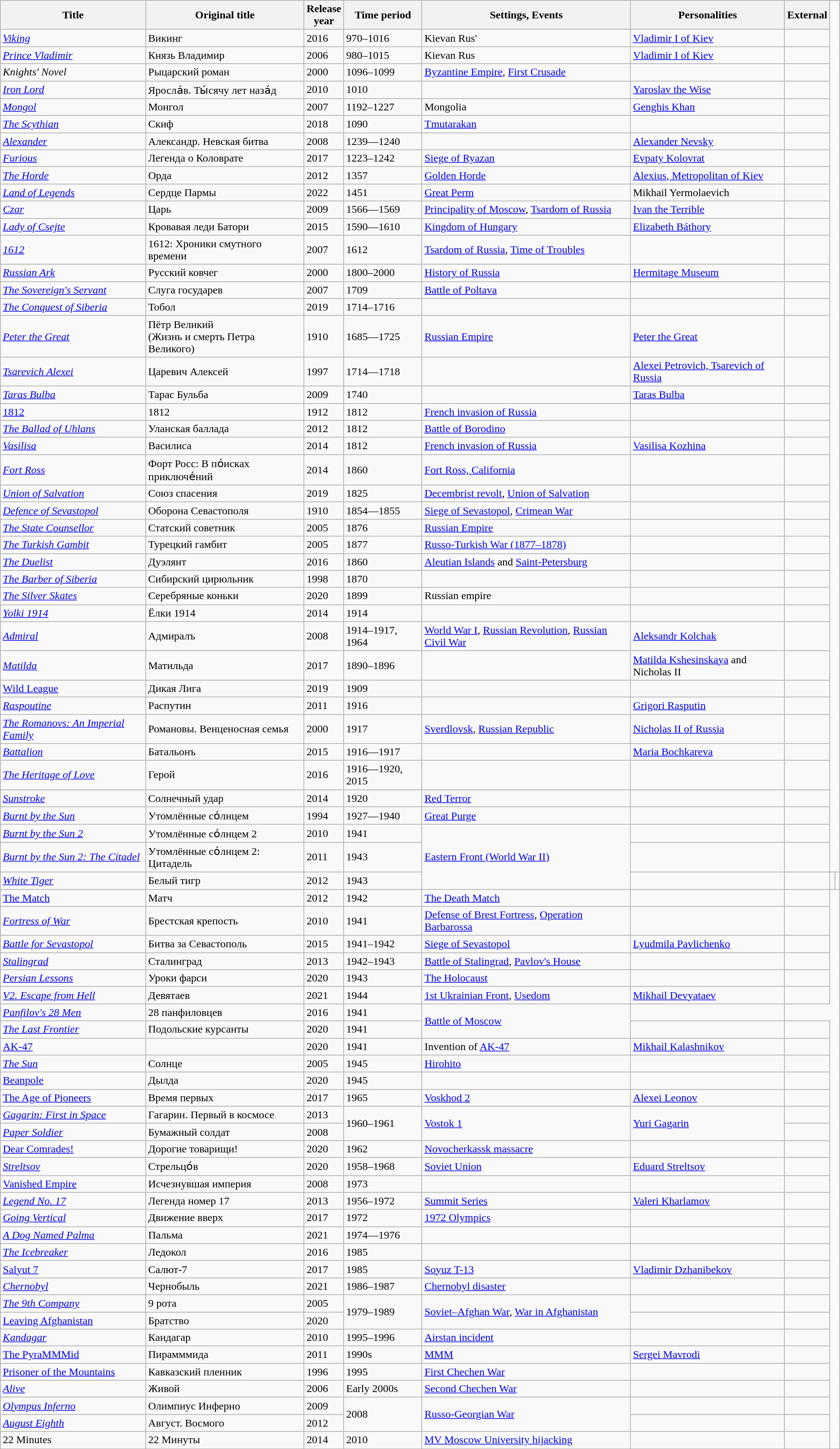<table class="wikitable sortable" border="1">
<tr>
<th scope="col">Title</th>
<th scope="col">Original title</th>
<th scope="col" width="30">Release year</th>
<th scope="col">Time period</th>
<th scope="col">Settings, Events</th>
<th scope="col">Personalities</th>
<th scope="col">External</th>
</tr>
<tr>
<td><em><a href='#'>Viking</a></em></td>
<td>Викинг</td>
<td>2016</td>
<td>970–1016</td>
<td>Kievan Rus'</td>
<td><a href='#'>Vladimir I of Kiev</a></td>
<td></td>
</tr>
<tr>
<td><em><a href='#'>Prince Vladimir</a></em></td>
<td>Князь Владимир</td>
<td>2006</td>
<td>980–1015</td>
<td>Kievan Rus</td>
<td><a href='#'>Vladimir I of Kiev</a></td>
<td></td>
</tr>
<tr>
<td><em>Knights' Novel</em></td>
<td>Рыцарский роман</td>
<td>2000</td>
<td>1096–1099</td>
<td><a href='#'>Byzantine Empire</a>, <a href='#'>First Crusade</a></td>
<td></td>
<td></td>
</tr>
<tr>
<td><em><a href='#'>Iron Lord</a></em></td>
<td>Яросла́в. Ты́сячу лет наза́д</td>
<td>2010</td>
<td>1010</td>
<td></td>
<td><a href='#'>Yaroslav the Wise</a></td>
<td></td>
</tr>
<tr>
<td><em><a href='#'>Mongol</a></em></td>
<td>Монгол</td>
<td>2007</td>
<td>1192–1227</td>
<td>Mongolia</td>
<td><a href='#'>Genghis Khan</a></td>
<td></td>
</tr>
<tr>
<td><em><a href='#'>The Scythian</a></em></td>
<td>Скиф</td>
<td>2018</td>
<td>1090</td>
<td><a href='#'>Tmutarakan</a></td>
<td></td>
<td></td>
</tr>
<tr>
<td><em><a href='#'>Alexander</a></em></td>
<td>Александр. Невская битва</td>
<td>2008</td>
<td>1239—1240</td>
<td></td>
<td><a href='#'>Alexander Nevsky</a></td>
<td></td>
</tr>
<tr>
<td><em><a href='#'>Furious</a></em></td>
<td>Легенда о Коловрате</td>
<td>2017</td>
<td>1223–1242</td>
<td><a href='#'>Siege of Ryazan</a></td>
<td><a href='#'>Evpaty Kolovrat</a></td>
<td></td>
</tr>
<tr>
<td><em><a href='#'>The Horde</a></em></td>
<td>Орда</td>
<td>2012</td>
<td>1357</td>
<td><a href='#'>Golden Horde</a></td>
<td><a href='#'>Alexius, Metropolitan of Kiev</a></td>
<td></td>
</tr>
<tr>
<td><em><a href='#'>Land of Legends</a></em></td>
<td>Сердце Пармы</td>
<td>2022</td>
<td>1451</td>
<td><a href='#'>Great Perm</a></td>
<td>Mikhail Yermolaevich</td>
<td></td>
</tr>
<tr>
<td><em><a href='#'>Czar</a></em></td>
<td>Царь</td>
<td>2009</td>
<td>1566—1569</td>
<td><a href='#'>Principality of Moscow</a>, <a href='#'>Tsardom of Russia</a></td>
<td><a href='#'>Ivan the Terrible</a></td>
<td></td>
</tr>
<tr>
<td><em><a href='#'>Lady of Csejte</a></em></td>
<td>Кровавая леди Батори</td>
<td>2015</td>
<td>1590—1610</td>
<td><a href='#'>Kingdom of Hungary</a></td>
<td><a href='#'>Elizabeth Báthory</a></td>
<td></td>
</tr>
<tr>
<td><em><a href='#'>1612</a></em></td>
<td>1612: Хроники смутного времени</td>
<td>2007</td>
<td>1612</td>
<td><a href='#'>Tsardom of Russia</a>, <a href='#'>Time of Troubles</a></td>
<td></td>
<td></td>
</tr>
<tr>
<td><em><a href='#'>Russian Ark</a></em></td>
<td>Русский ковчег</td>
<td>2000</td>
<td>1800–2000</td>
<td><a href='#'>History of Russia</a></td>
<td><a href='#'>Hermitage Museum</a></td>
<td></td>
</tr>
<tr>
<td><em><a href='#'>The Sovereign's Servant</a></em></td>
<td>Слуга государев</td>
<td>2007</td>
<td>1709</td>
<td><a href='#'>Battle of Poltava</a></td>
<td></td>
<td></td>
</tr>
<tr>
<td><em><a href='#'>The Conquest of Siberia</a></em></td>
<td>Тобол</td>
<td>2019</td>
<td>1714–1716</td>
<td></td>
<td></td>
<td></td>
</tr>
<tr>
<td><em><a href='#'>Peter the Great</a></em></td>
<td>Пётр Великий<br>(Жизнь и смерть Петра Великого)</td>
<td>1910</td>
<td>1685—1725</td>
<td><a href='#'>Russian Empire</a></td>
<td><a href='#'>Peter the Great</a></td>
<td></td>
</tr>
<tr>
<td><em><a href='#'>Tsarevich Alexei</a></em></td>
<td>Царевич Алексей</td>
<td>1997</td>
<td>1714—1718</td>
<td></td>
<td><a href='#'>Alexei Petrovich, Tsarevich of Russia</a></td>
<td></td>
</tr>
<tr>
<td><em><a href='#'>Taras Bulba</a></em></td>
<td>Тарас Бульба</td>
<td>2009</td>
<td>1740</td>
<td></td>
<td><a href='#'>Taras Bulba</a></td>
<td></td>
</tr>
<tr>
<td><a href='#'>1812</a></td>
<td>1812</td>
<td>1912</td>
<td>1812</td>
<td><a href='#'>French invasion of Russia</a></td>
<td></td>
<td></td>
</tr>
<tr>
<td><em><a href='#'>The Ballad of Uhlans</a></em></td>
<td>Уланская баллада</td>
<td>2012</td>
<td>1812</td>
<td><a href='#'>Battle of Borodino</a></td>
<td></td>
<td></td>
</tr>
<tr>
<td><em><a href='#'>Vasilisa</a></em></td>
<td>Василиса</td>
<td>2014</td>
<td>1812</td>
<td><a href='#'>French invasion of Russia</a></td>
<td><a href='#'>Vasilisa Kozhina</a></td>
<td></td>
</tr>
<tr>
<td><em><a href='#'>Fort Ross</a></em></td>
<td>Форт Росс: В по́исках приключе́ний</td>
<td>2014</td>
<td>1860</td>
<td><a href='#'>Fort Ross, California</a></td>
<td></td>
<td></td>
</tr>
<tr>
<td><em><a href='#'>Union of Salvation</a></em></td>
<td>Союз спасения</td>
<td>2019</td>
<td>1825</td>
<td><a href='#'>Decembrist revolt</a>, <a href='#'>Union of Salvation</a></td>
<td></td>
<td></td>
</tr>
<tr>
<td><em><a href='#'>Defence of Sevastopol</a></em></td>
<td>Оборона Севастополя</td>
<td>1910</td>
<td>1854—1855</td>
<td><a href='#'>Siege of Sevastopol</a>, <a href='#'>Crimean War</a></td>
<td></td>
<td></td>
</tr>
<tr>
<td><em><a href='#'>The State Counsellor</a></em></td>
<td>Статский советник</td>
<td>2005</td>
<td>1876</td>
<td><a href='#'>Russian Empire</a></td>
<td></td>
<td></td>
</tr>
<tr>
<td><em><a href='#'>The Turkish Gambit</a></em></td>
<td>Турецкий гамбит</td>
<td>2005</td>
<td>1877</td>
<td><a href='#'>Russo-Turkish War (1877–1878)</a></td>
<td></td>
<td></td>
</tr>
<tr>
<td><em><a href='#'>The Duelist</a></em></td>
<td>Дуэлянт</td>
<td>2016</td>
<td>1860</td>
<td><a href='#'>Aleutian Islands</a> and <a href='#'>Saint-Petersburg</a></td>
<td></td>
<td></td>
</tr>
<tr>
<td><em><a href='#'>The Barber of Siberia</a></em></td>
<td>Сибирский цирюльник</td>
<td>1998</td>
<td>1870</td>
<td></td>
<td></td>
<td></td>
</tr>
<tr>
<td><em><a href='#'>The Silver Skates</a></em></td>
<td>Серебряные коньки</td>
<td>2020</td>
<td>1899</td>
<td>Russian empire</td>
<td></td>
<td></td>
</tr>
<tr>
<td><em><a href='#'>Yolki 1914</a></em></td>
<td>Ёлки 1914</td>
<td>2014</td>
<td>1914</td>
<td></td>
<td></td>
<td></td>
</tr>
<tr>
<td><em><a href='#'>Admiral</a></em></td>
<td>Адмиралъ</td>
<td>2008</td>
<td>1914–1917, 1964</td>
<td><a href='#'>World War I</a>, <a href='#'>Russian Revolution</a>, <a href='#'>Russian Civil War</a></td>
<td><a href='#'>Aleksandr Kolchak</a></td>
<td></td>
</tr>
<tr>
<td><em><a href='#'>Matilda</a></em></td>
<td>Матильда</td>
<td>2017</td>
<td>1890–1896</td>
<td></td>
<td><a href='#'>Matilda Kshesinskaya</a> and Nicholas II</td>
<td></td>
</tr>
<tr>
<td><a href='#'>Wild League</a></td>
<td>Дикая Лига</td>
<td>2019</td>
<td>1909</td>
<td></td>
<td></td>
<td></td>
</tr>
<tr>
<td><em><a href='#'>Raspoutine</a></em></td>
<td>Распутин</td>
<td>2011</td>
<td>1916</td>
<td></td>
<td><a href='#'>Grigori Rasputin</a></td>
<td></td>
</tr>
<tr>
<td><em><a href='#'>The Romanovs: An Imperial Family</a></em></td>
<td>Романовы. Венценосная семья</td>
<td>2000</td>
<td>1917</td>
<td><a href='#'>Sverdlovsk</a>, <a href='#'>Russian Republic</a></td>
<td><a href='#'>Nicholas II of Russia</a></td>
<td></td>
</tr>
<tr>
<td><em><a href='#'>Battalion</a></em></td>
<td>Батальонъ</td>
<td>2015</td>
<td>1916—1917</td>
<td></td>
<td><a href='#'>Maria Bochkareva</a></td>
<td></td>
</tr>
<tr>
<td><em><a href='#'>The Heritage of Love</a></em></td>
<td>Герой</td>
<td>2016</td>
<td>1916—1920, 2015</td>
<td></td>
<td></td>
<td></td>
</tr>
<tr>
<td><em><a href='#'>Sunstroke</a></em></td>
<td>Солнечный удар</td>
<td>2014</td>
<td>1920</td>
<td><a href='#'>Red Terror</a></td>
<td></td>
<td></td>
</tr>
<tr>
<td><em><a href='#'>Burnt by the Sun</a></em></td>
<td>Утомлённые со́лнцем</td>
<td>1994</td>
<td>1927—1940</td>
<td><a href='#'>Great Purge</a></td>
<td></td>
<td></td>
</tr>
<tr>
<td><em><a href='#'>Burnt by the Sun 2</a></em></td>
<td>Утомлённые со́лнцем 2</td>
<td>2010</td>
<td>1941</td>
<td rowspan="3"><a href='#'>Eastern Front (World War II)</a></td>
<td></td>
<td></td>
</tr>
<tr>
<td><em><a href='#'>Burnt by the Sun 2: The Citadel</a></em></td>
<td>Утомлённые со́лнцем 2: Цитадель</td>
<td>2011</td>
<td>1943</td>
<td></td>
<td></td>
</tr>
<tr>
<td><em><a href='#'>White Tiger</a></em></td>
<td>Белый тигр</td>
<td>2012</td>
<td>1943</td>
<td></td>
<td></td>
<td></td>
<td></td>
</tr>
<tr>
<td><a href='#'>The Match</a></td>
<td>Матч</td>
<td>2012</td>
<td>1942</td>
<td><a href='#'>The Death Match</a></td>
<td></td>
<td></td>
</tr>
<tr>
<td><em><a href='#'>Fortress of War</a></em></td>
<td>Брестская крепость</td>
<td>2010</td>
<td>1941</td>
<td><a href='#'>Defense of Brest Fortress</a>, <a href='#'>Operation Barbarossa</a></td>
<td></td>
<td></td>
</tr>
<tr>
<td><em><a href='#'>Battle for Sevastopol</a></em></td>
<td>Битва за Севастополь</td>
<td>2015</td>
<td>1941–1942</td>
<td><a href='#'>Siege of Sevastopol</a></td>
<td><a href='#'>Lyudmila Pavlichenko</a></td>
<td></td>
</tr>
<tr>
<td><em><a href='#'>Stalingrad</a></em></td>
<td>Сталинград</td>
<td>2013</td>
<td>1942–1943</td>
<td><a href='#'>Battle of Stalingrad</a>, <a href='#'>Pavlov's House</a></td>
<td></td>
<td></td>
</tr>
<tr>
<td><em><a href='#'>Persian Lessons</a></em></td>
<td>Уроки фарси</td>
<td>2020</td>
<td>1943</td>
<td><a href='#'>The Holocaust</a></td>
<td></td>
<td></td>
</tr>
<tr>
<td><em><a href='#'>V2. Escape from Hell</a></em></td>
<td>Девятаев</td>
<td>2021</td>
<td>1944</td>
<td><a href='#'>1st Ukrainian Front</a>, <a href='#'>Usedom</a></td>
<td><a href='#'>Mikhail Devyataev</a></td>
<td></td>
</tr>
<tr>
<td><em><a href='#'>Panfilov's 28 Men</a></em></td>
<td>28 панфиловцев</td>
<td>2016</td>
<td>1941</td>
<td rowspan="2"><a href='#'>Battle of Moscow</a></td>
<td></td>
</tr>
<tr>
<td><em><a href='#'>The Last Frontier</a></em></td>
<td>Подольские курсанты</td>
<td>2020</td>
<td>1941</td>
<td></td>
<td></td>
</tr>
<tr>
<td><a href='#'>AK-47</a></td>
<td></td>
<td>2020</td>
<td>1941</td>
<td>Invention of <a href='#'>AK-47</a></td>
<td><a href='#'>Mikhail Kalashnikov</a></td>
<td></td>
</tr>
<tr>
<td><em><a href='#'>The Sun</a></em></td>
<td>Солнце</td>
<td>2005</td>
<td>1945</td>
<td><a href='#'>Hirohito</a></td>
<td></td>
<td></td>
</tr>
<tr>
<td><a href='#'>Beanpole</a></td>
<td>Дылда</td>
<td>2020</td>
<td>1945</td>
<td></td>
<td></td>
<td></td>
</tr>
<tr>
<td><a href='#'>The Age of Pioneers</a></td>
<td>Время первых</td>
<td>2017</td>
<td>1965</td>
<td><a href='#'>Voskhod 2</a></td>
<td><a href='#'>Alexei Leonov</a></td>
<td></td>
</tr>
<tr>
<td><em><a href='#'>Gagarin: First in Space</a></em></td>
<td>Гагарин. Первый в космосе</td>
<td>2013</td>
<td rowspan="2">1960–1961</td>
<td rowspan="2"><a href='#'>Vostok 1</a></td>
<td rowspan="2"><a href='#'>Yuri Gagarin</a></td>
<td></td>
</tr>
<tr>
<td><em><a href='#'>Paper Soldier</a></em></td>
<td>Бумажный солдат</td>
<td>2008</td>
<td></td>
</tr>
<tr>
<td><a href='#'>Dear Comrades!</a></td>
<td>Дорогие товарищи!</td>
<td>2020</td>
<td>1962</td>
<td><a href='#'>Novocherkassk massacre</a></td>
<td></td>
<td></td>
</tr>
<tr>
<td><em><a href='#'>Streltsov</a></em></td>
<td>Стрельцо́в</td>
<td>2020</td>
<td>1958–1968</td>
<td><a href='#'>Soviet Union</a></td>
<td><a href='#'>Eduard Streltsov</a></td>
<td></td>
</tr>
<tr>
<td><a href='#'>Vanished Empire</a></td>
<td>Исчезнувшая империя</td>
<td>2008</td>
<td>1973</td>
<td></td>
<td></td>
<td></td>
</tr>
<tr>
<td><em><a href='#'>Legend No. 17</a></em></td>
<td>Легенда номер 17</td>
<td>2013</td>
<td>1956–1972</td>
<td><a href='#'>Summit Series</a></td>
<td><a href='#'>Valeri Kharlamov</a></td>
<td></td>
</tr>
<tr>
<td><em><a href='#'>Going Vertical</a></em></td>
<td>Движение вверх</td>
<td>2017</td>
<td>1972</td>
<td><a href='#'>1972 Olympics</a></td>
<td></td>
<td></td>
</tr>
<tr>
<td><em><a href='#'>A Dog Named Palma</a></em></td>
<td>Пальма</td>
<td>2021</td>
<td>1974—1976</td>
<td></td>
<td></td>
<td></td>
</tr>
<tr>
<td><em><a href='#'>The Icebreaker</a></em></td>
<td>Ледокол</td>
<td>2016</td>
<td>1985</td>
<td></td>
<td></td>
<td></td>
</tr>
<tr>
<td><a href='#'>Salyut 7</a></td>
<td>Салют-7</td>
<td>2017</td>
<td>1985</td>
<td><a href='#'>Soyuz T-13</a></td>
<td><a href='#'>Vladimir Dzhanibekov</a></td>
<td></td>
</tr>
<tr>
<td><em><a href='#'>Chernobyl</a></em></td>
<td>Чернобыль</td>
<td>2021</td>
<td>1986–1987</td>
<td><a href='#'>Chernobyl disaster</a></td>
<td></td>
<td></td>
</tr>
<tr>
<td><em><a href='#'>The 9th Company</a></em></td>
<td>9 рота</td>
<td>2005</td>
<td rowspan="2">1979–1989</td>
<td rowspan="2"><a href='#'>Soviet–Afghan War</a>, <a href='#'>War in Afghanistan</a></td>
<td></td>
<td></td>
</tr>
<tr>
<td><a href='#'>Leaving Afghanistan</a></td>
<td>Братство</td>
<td>2020</td>
<td></td>
<td></td>
</tr>
<tr>
<td><em><a href='#'>Kandagar</a></em></td>
<td>Кандагар</td>
<td>2010</td>
<td>1995–1996</td>
<td><a href='#'>Airstan incident</a></td>
<td></td>
<td></td>
</tr>
<tr>
<td><a href='#'>The PyraMMMid</a></td>
<td>Пирамммида</td>
<td>2011</td>
<td>1990s</td>
<td><a href='#'>MMM</a></td>
<td><a href='#'>Sergei Mavrodi</a></td>
<td></td>
</tr>
<tr>
<td><a href='#'>Prisoner of the Mountains</a></td>
<td>Кавказский пленник</td>
<td>1996</td>
<td>1995</td>
<td><a href='#'>First Chechen War</a></td>
<td></td>
<td></td>
</tr>
<tr>
<td><em><a href='#'>Alive</a></em></td>
<td>Живой</td>
<td>2006</td>
<td>Early 2000s</td>
<td><a href='#'>Second Chechen War</a></td>
<td></td>
<td></td>
</tr>
<tr>
<td><em><a href='#'>Olympus Inferno</a></em></td>
<td>Олимпиус Инферно</td>
<td>2009</td>
<td rowspan="2">2008</td>
<td rowspan="2"><a href='#'>Russo-Georgian War</a></td>
<td></td>
<td></td>
</tr>
<tr>
<td><em><a href='#'>August Eighth</a></em></td>
<td>Август. Восмого</td>
<td>2012</td>
<td></td>
<td></td>
</tr>
<tr>
<td>22 Minutes</td>
<td>22 Минуты</td>
<td>2014</td>
<td>2010</td>
<td><a href='#'>MV Moscow University hijacking</a></td>
<td></td>
<td></td>
</tr>
<tr>
</tr>
</table>
